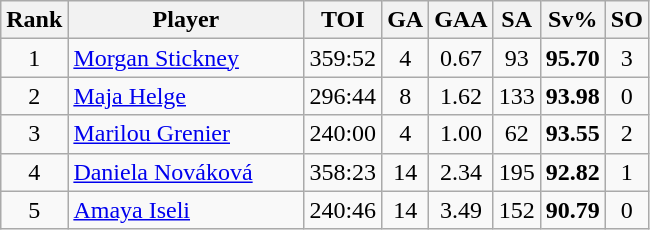<table class="wikitable sortable" style="text-align:center;">
<tr>
<th width=30>Rank</th>
<th width=150>Player</th>
<th width=20>TOI</th>
<th width=20>GA</th>
<th width=20>GAA</th>
<th width=20>SA</th>
<th width=20>Sv%</th>
<th width=20>SO</th>
</tr>
<tr>
<td>1</td>
<td align=left> <a href='#'>Morgan Stickney</a></td>
<td>359:52</td>
<td>4</td>
<td>0.67</td>
<td>93</td>
<td><strong>95.70</strong></td>
<td>3</td>
</tr>
<tr>
<td>2</td>
<td align=left> <a href='#'>Maja Helge</a></td>
<td>296:44</td>
<td>8</td>
<td>1.62</td>
<td>133</td>
<td><strong>93.98</strong></td>
<td>0</td>
</tr>
<tr>
<td>3</td>
<td align=left> <a href='#'>Marilou Grenier</a></td>
<td>240:00</td>
<td>4</td>
<td>1.00</td>
<td>62</td>
<td><strong>93.55</strong></td>
<td>2</td>
</tr>
<tr>
<td>4</td>
<td align=left> <a href='#'>Daniela Nováková</a></td>
<td>358:23</td>
<td>14</td>
<td>2.34</td>
<td>195</td>
<td><strong>92.82</strong></td>
<td>1</td>
</tr>
<tr>
<td>5</td>
<td align=left> <a href='#'>Amaya Iseli</a></td>
<td>240:46</td>
<td>14</td>
<td>3.49</td>
<td>152</td>
<td><strong>90.79</strong></td>
<td>0</td>
</tr>
</table>
